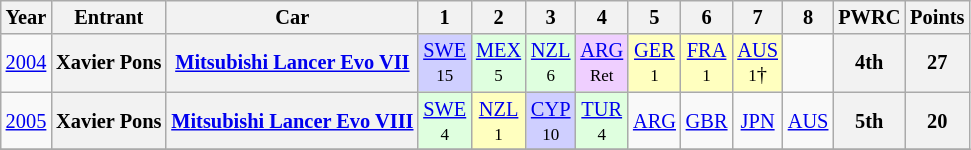<table class="wikitable" border="1" style="text-align:center; font-size:85%;">
<tr>
<th>Year</th>
<th>Entrant</th>
<th>Car</th>
<th>1</th>
<th>2</th>
<th>3</th>
<th>4</th>
<th>5</th>
<th>6</th>
<th>7</th>
<th>8</th>
<th>PWRC</th>
<th>Points</th>
</tr>
<tr>
<td><a href='#'>2004</a></td>
<th nowrap>Xavier Pons</th>
<th nowrap><a href='#'>Mitsubishi Lancer Evo VII</a></th>
<td style="background:#CFCFFF;"><a href='#'>SWE</a><br><small>15</small></td>
<td style="background:#DFFFDF;"><a href='#'>MEX</a><br><small>5</small></td>
<td style="background:#DFFFDF;"><a href='#'>NZL</a><br><small>6</small></td>
<td style="background:#EFCFFF;"><a href='#'>ARG</a><br><small>Ret</small></td>
<td style="background:#FFFFBF;"><a href='#'>GER</a><br><small>1</small></td>
<td style="background:#FFFFBF;"><a href='#'>FRA</a><br><small>1</small></td>
<td style="background:#FFFFBF;"><a href='#'>AUS</a><br><small>1</small>†</td>
<td></td>
<th>4th</th>
<th>27</th>
</tr>
<tr>
<td><a href='#'>2005</a></td>
<th nowrap>Xavier Pons</th>
<th nowrap><a href='#'>Mitsubishi Lancer Evo VIII</a></th>
<td style="background:#DFFFDF;"><a href='#'>SWE</a><br><small>4</small></td>
<td style="background:#FFFFBF;"><a href='#'>NZL</a><br><small>1</small></td>
<td style="background:#CFCFFF;"><a href='#'>CYP</a><br><small>10</small></td>
<td style="background:#DFFFDF;"><a href='#'>TUR</a><br><small>4</small></td>
<td><a href='#'>ARG</a></td>
<td><a href='#'>GBR</a></td>
<td><a href='#'>JPN</a></td>
<td><a href='#'>AUS</a></td>
<th>5th</th>
<th>20</th>
</tr>
<tr>
</tr>
</table>
